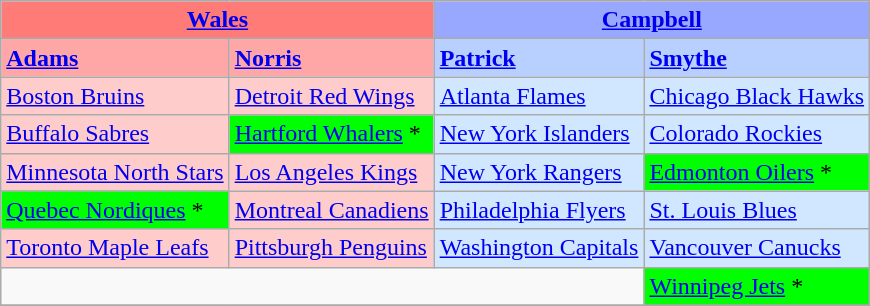<table class="wikitable">
<tr>
<th colspan="2" style="background-color: #FF7B77;"><strong><a href='#'>Wales</a></strong></th>
<th colspan="2" style="background-color: #99A8FF;"><strong><a href='#'>Campbell</a></strong></th>
</tr>
<tr>
<td style="background-color: #FFA7A7;"><strong><a href='#'>Adams</a></strong></td>
<td style="background-color: #FFA7A7;"><strong><a href='#'>Norris</a></strong></td>
<td style="background-color: #B7D0FF;"><strong><a href='#'>Patrick</a></strong></td>
<td style="background-color: #B7D0FF;"><strong><a href='#'>Smythe</a></strong></td>
</tr>
<tr>
<td style="background-color: #FFCCCC;"><a href='#'>Boston Bruins</a></td>
<td style="background-color: #FFCCCC;"><a href='#'>Detroit Red Wings</a></td>
<td style="background-color: #D0E7FF;"><a href='#'>Atlanta Flames</a></td>
<td style="background-color: #D0E7FF;"><a href='#'>Chicago Black Hawks</a></td>
</tr>
<tr>
<td style="background-color: #FFCCCC;"><a href='#'>Buffalo Sabres</a></td>
<td style="background-color: #00FF00;"><a href='#'>Hartford Whalers</a> *</td>
<td style="background-color: #D0E7FF;"><a href='#'>New York Islanders</a></td>
<td style="background-color: #D0E7FF;"><a href='#'>Colorado Rockies</a></td>
</tr>
<tr>
<td style="background-color: #FFCCCC;"><a href='#'>Minnesota North Stars</a></td>
<td style="background-color: #FFCCCC;"><a href='#'>Los Angeles Kings</a></td>
<td style="background-color: #D0E7FF;"><a href='#'>New York Rangers</a></td>
<td style="background-color: #00FF00;"><a href='#'>Edmonton Oilers</a> *</td>
</tr>
<tr>
<td style="background-color: #00FF00;"><a href='#'>Quebec Nordiques</a> *</td>
<td style="background-color: #FFCCCC;"><a href='#'>Montreal Canadiens</a></td>
<td style="background-color: #D0E7FF;"><a href='#'>Philadelphia Flyers</a></td>
<td style="background-color: #D0E7FF;"><a href='#'>St. Louis Blues</a></td>
</tr>
<tr>
<td style="background-color: #FFCCCC;"><a href='#'>Toronto Maple Leafs</a></td>
<td style="background-color: #FFCCCC;"><a href='#'>Pittsburgh Penguins</a></td>
<td style="background-color: #D0E7FF;"><a href='#'>Washington Capitals</a></td>
<td style="background-color: #D0E7FF;"><a href='#'>Vancouver Canucks</a></td>
</tr>
<tr>
<td colspan="3"> </td>
<td style="background-color: #00FF00;"><a href='#'>Winnipeg Jets</a> *</td>
</tr>
<tr>
</tr>
</table>
